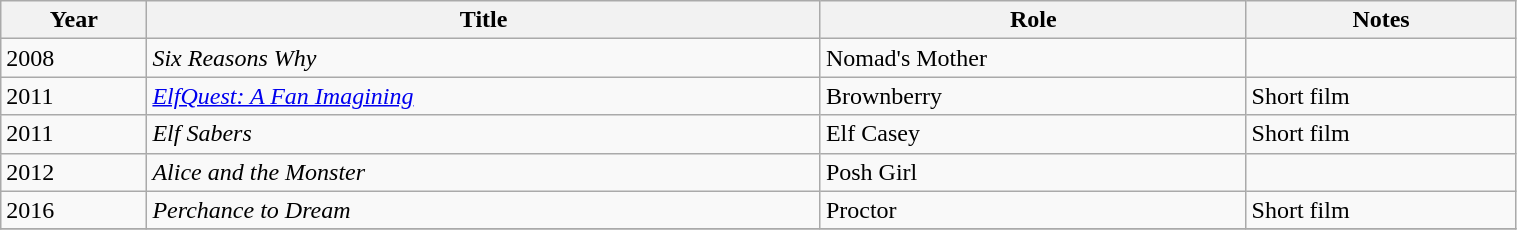<table width="80%" class="wikitable sortable">
<tr>
<th>Year</th>
<th>Title</th>
<th>Role</th>
<th class="unsortable">Notes</th>
</tr>
<tr>
<td>2008</td>
<td><em>Six Reasons Why</em></td>
<td>Nomad's Mother</td>
<td></td>
</tr>
<tr>
<td>2011</td>
<td><em><a href='#'>ElfQuest: A Fan Imagining</a></em></td>
<td>Brownberry</td>
<td>Short film</td>
</tr>
<tr>
<td>2011</td>
<td><em>Elf Sabers</em></td>
<td>Elf Casey</td>
<td>Short film</td>
</tr>
<tr>
<td>2012</td>
<td><em>Alice and the Monster</em></td>
<td>Posh Girl</td>
<td></td>
</tr>
<tr>
<td>2016</td>
<td><em>Perchance to Dream</em></td>
<td>Proctor</td>
<td>Short film</td>
</tr>
<tr>
</tr>
</table>
